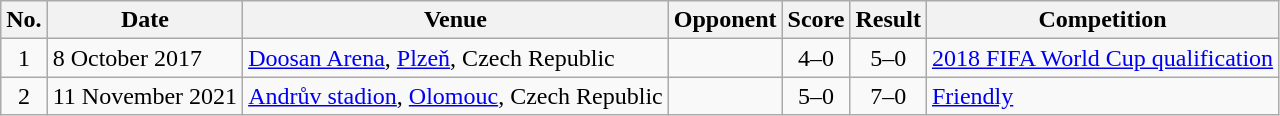<table class="wikitable sortable">
<tr>
<th scope="col">No.</th>
<th scope="col">Date</th>
<th scope="col">Venue</th>
<th scope="col">Opponent</th>
<th scope="col">Score</th>
<th scope="col">Result</th>
<th scope="col">Competition</th>
</tr>
<tr>
<td align="center">1</td>
<td>8 October 2017</td>
<td><a href='#'>Doosan Arena</a>, <a href='#'>Plzeň</a>, Czech Republic</td>
<td></td>
<td align="center">4–0</td>
<td align="center">5–0</td>
<td><a href='#'>2018 FIFA World Cup qualification</a></td>
</tr>
<tr>
<td align="center">2</td>
<td>11 November 2021</td>
<td><a href='#'>Andrův stadion</a>, <a href='#'>Olomouc</a>, Czech Republic</td>
<td></td>
<td align="center">5–0</td>
<td align="center">7–0</td>
<td><a href='#'>Friendly</a></td>
</tr>
</table>
